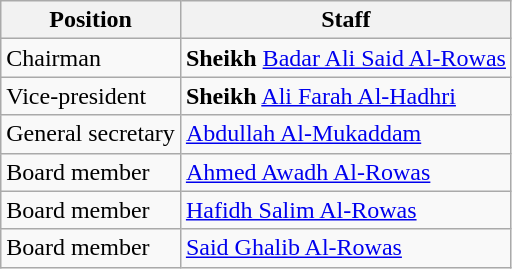<table class=wikitable>
<tr>
<th>Position</th>
<th>Staff</th>
</tr>
<tr>
<td>Chairman</td>
<td><strong>Sheikh</strong> <a href='#'>Badar Ali Said Al-Rowas</a></td>
</tr>
<tr>
<td>Vice-president</td>
<td><strong>Sheikh</strong> <a href='#'>Ali Farah Al-Hadhri</a></td>
</tr>
<tr>
<td>General secretary</td>
<td><a href='#'>Abdullah Al-Mukaddam</a></td>
</tr>
<tr>
<td>Board member</td>
<td><a href='#'>Ahmed Awadh Al-Rowas</a></td>
</tr>
<tr>
<td>Board member</td>
<td><a href='#'>Hafidh Salim Al-Rowas</a></td>
</tr>
<tr>
<td>Board member</td>
<td><a href='#'>Said Ghalib Al-Rowas</a></td>
</tr>
</table>
